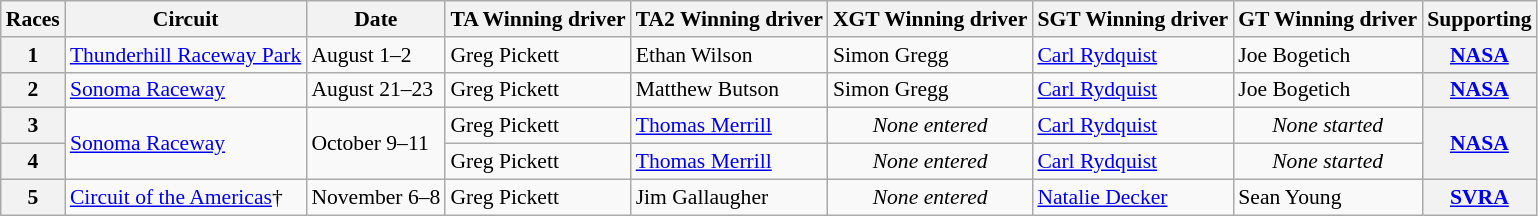<table class="wikitable" style="font-size: 90%;">
<tr>
<th>Races</th>
<th>Circuit</th>
<th>Date</th>
<th>TA Winning driver</th>
<th>TA2 Winning driver</th>
<th>XGT Winning driver</th>
<th>SGT Winning driver</th>
<th>GT Winning driver</th>
<th>Supporting</th>
</tr>
<tr>
<th>1</th>
<td><a href='#'>Thunderhill Raceway Park</a></td>
<td>August 1–2</td>
<td> Greg Pickett</td>
<td> Ethan Wilson</td>
<td> Simon Gregg</td>
<td> <a href='#'>Carl Rydquist</a></td>
<td> Joe Bogetich</td>
<th><a href='#'>NASA</a></th>
</tr>
<tr>
<th>2</th>
<td><a href='#'>Sonoma Raceway</a></td>
<td>August 21–23</td>
<td> Greg Pickett</td>
<td> Matthew Butson</td>
<td> Simon Gregg</td>
<td> <a href='#'>Carl Rydquist</a></td>
<td> Joe Bogetich</td>
<th><a href='#'>NASA</a></th>
</tr>
<tr>
<th>3</th>
<td rowspan="2"><a href='#'>Sonoma Raceway</a></td>
<td rowspan="2">October 9–11</td>
<td> Greg Pickett</td>
<td> <a href='#'>Thomas Merrill</a></td>
<td align="center"><em>None entered</em></td>
<td> <a href='#'>Carl Rydquist</a></td>
<td align="center"><em>None started</em></td>
<th rowspan="2"><a href='#'>NASA</a></th>
</tr>
<tr>
<th>4</th>
<td> Greg Pickett</td>
<td> <a href='#'>Thomas Merrill</a></td>
<td align="center"><em>None entered</em></td>
<td> <a href='#'>Carl Rydquist</a></td>
<td align="center"><em>None started</em></td>
</tr>
<tr>
<th>5</th>
<td><a href='#'>Circuit of the Americas</a>†</td>
<td>November 6–8</td>
<td> Greg Pickett</td>
<td> Jim Gallaugher</td>
<td align="center"><em>None entered</em></td>
<td> <a href='#'>Natalie Decker</a></td>
<td> Sean Young</td>
<th><a href='#'>SVRA</a></th>
</tr>
</table>
